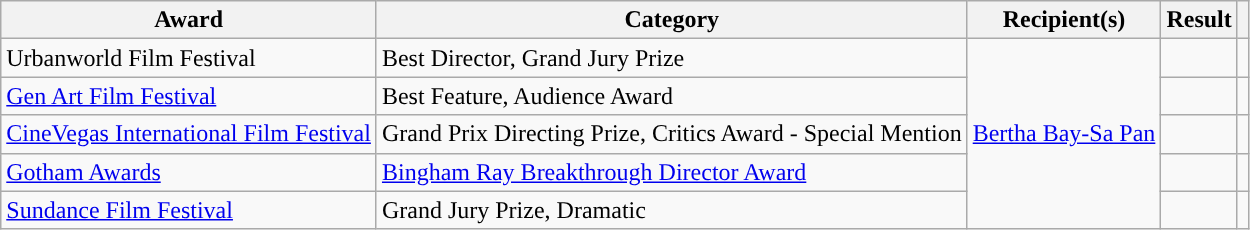<table class="wikitable plainrowheaders sortable">
<tr>
<th scope="col">Award</th>
<th scope="col">Category</th>
<th scope="col">Recipient(s)</th>
<th scope="col">Result</th>
<th scope="col"></th>
</tr>
<tr>
<td rowspan=1>Urbanworld Film Festival</td>
<td>Best Director, Grand Jury Prize</td>
<td rowspan=5><a href='#'>Bertha Bay-Sa Pan</a></td>
<td></td>
<td align="center"></td>
</tr>
<tr>
<td rowspan=1><a href='#'>Gen Art Film Festival</a></td>
<td>Best Feature, Audience Award</td>
<td></td>
<td align="center"></td>
</tr>
<tr>
<td rowspan="1"><a href='#'>CineVegas International Film Festival</a></td>
<td>Grand Prix Directing Prize, Critics Award - Special Mention</td>
<td></td>
<td align="center"></td>
</tr>
<tr>
<td rowspan="1'"><a href='#'>Gotham Awards</a></td>
<td><a href='#'>Bingham Ray Breakthrough Director Award</a></td>
<td></td>
<td align="center"></td>
</tr>
<tr>
<td rowspan="1'"><a href='#'>Sundance Film Festival</a></td>
<td>Grand Jury Prize, Dramatic</td>
<td></td>
<td align="center"></td>
</tr>
</table>
